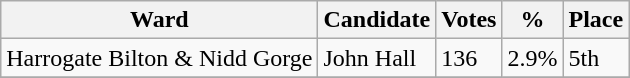<table class="wikitable">
<tr>
<th>Ward</th>
<th>Candidate</th>
<th>Votes</th>
<th>%</th>
<th>Place</th>
</tr>
<tr>
<td>Harrogate Bilton & Nidd Gorge</td>
<td>John Hall</td>
<td>136</td>
<td>2.9%</td>
<td>5th</td>
</tr>
<tr>
</tr>
</table>
